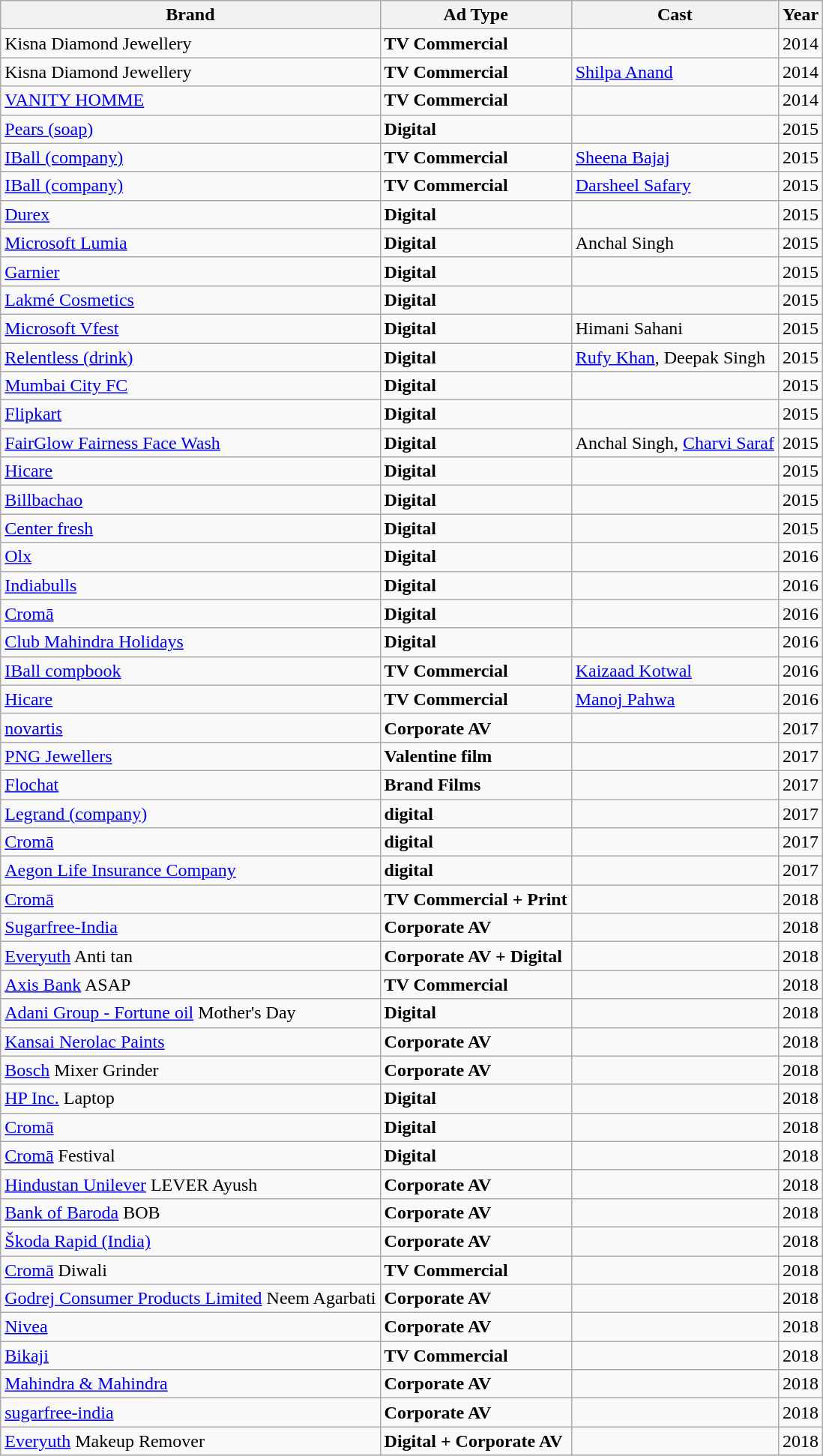<table class="wikitable">
<tr>
<th>Brand</th>
<th>Ad Type</th>
<th>Cast</th>
<th>Year</th>
</tr>
<tr>
<td>Kisna Diamond Jewellery</td>
<td><strong>TV Commercial</strong></td>
<td></td>
<td>2014</td>
</tr>
<tr>
<td>Kisna Diamond Jewellery</td>
<td><strong>TV Commercial</strong></td>
<td><a href='#'>Shilpa Anand</a></td>
<td>2014</td>
</tr>
<tr>
<td><a href='#'>VANITY HOMME</a></td>
<td><strong>TV Commercial</strong></td>
<td></td>
<td>2014</td>
</tr>
<tr>
<td><a href='#'>Pears (soap)</a></td>
<td><strong>Digital</strong></td>
<td></td>
<td>2015</td>
</tr>
<tr>
<td><a href='#'>IBall (company)</a></td>
<td><strong>TV Commercial</strong></td>
<td><a href='#'>Sheena Bajaj</a></td>
<td>2015</td>
</tr>
<tr>
<td><a href='#'>IBall (company)</a></td>
<td><strong>TV Commercial</strong></td>
<td><a href='#'>Darsheel Safary</a></td>
<td>2015</td>
</tr>
<tr>
<td><a href='#'>Durex</a></td>
<td><strong>Digital </strong></td>
<td></td>
<td>2015</td>
</tr>
<tr>
<td><a href='#'>Microsoft Lumia</a></td>
<td><strong>Digital </strong></td>
<td>Anchal Singh</td>
<td>2015</td>
</tr>
<tr>
<td><a href='#'>Garnier</a></td>
<td><strong>Digital </strong></td>
<td></td>
<td>2015</td>
</tr>
<tr>
<td><a href='#'>Lakmé Cosmetics</a></td>
<td><strong>Digital </strong></td>
<td></td>
<td>2015</td>
</tr>
<tr>
<td><a href='#'>Microsoft Vfest</a></td>
<td><strong>Digital </strong></td>
<td>Himani Sahani</td>
<td>2015</td>
</tr>
<tr>
<td><a href='#'>Relentless (drink)</a></td>
<td><strong>Digital </strong></td>
<td><a href='#'>Rufy Khan</a>, Deepak Singh</td>
<td>2015</td>
</tr>
<tr>
<td><a href='#'>Mumbai City FC</a></td>
<td><strong>Digital </strong></td>
<td></td>
<td>2015</td>
</tr>
<tr>
<td><a href='#'>Flipkart</a></td>
<td><strong>Digital </strong></td>
<td></td>
<td>2015</td>
</tr>
<tr>
<td><a href='#'>FairGlow Fairness Face Wash</a></td>
<td><strong>Digital </strong></td>
<td>Anchal Singh, <a href='#'>Charvi Saraf</a></td>
<td>2015</td>
</tr>
<tr>
<td><a href='#'>Hicare</a></td>
<td><strong>Digital </strong></td>
<td></td>
<td>2015</td>
</tr>
<tr>
<td><a href='#'>Billbachao</a></td>
<td><strong>Digital </strong></td>
<td></td>
<td>2015</td>
</tr>
<tr>
<td><a href='#'>Center fresh</a></td>
<td><strong>Digital </strong></td>
<td></td>
<td>2015</td>
</tr>
<tr>
<td><a href='#'>Olx</a></td>
<td><strong>Digital </strong></td>
<td></td>
<td>2016</td>
</tr>
<tr>
<td><a href='#'>Indiabulls</a></td>
<td><strong>Digital </strong></td>
<td></td>
<td>2016</td>
</tr>
<tr>
<td><a href='#'>Cromā</a></td>
<td><strong>Digital </strong></td>
<td></td>
<td>2016</td>
</tr>
<tr>
<td><a href='#'>Club Mahindra Holidays</a></td>
<td><strong>Digital </strong></td>
<td></td>
<td>2016</td>
</tr>
<tr>
<td><a href='#'>IBall compbook</a></td>
<td><strong>TV Commercial</strong></td>
<td><a href='#'>Kaizaad Kotwal</a></td>
<td>2016</td>
</tr>
<tr>
<td><a href='#'>Hicare</a></td>
<td><strong>TV Commercial</strong></td>
<td><a href='#'>Manoj Pahwa</a></td>
<td>2016</td>
</tr>
<tr>
<td><a href='#'>novartis</a></td>
<td><strong>Corporate AV</strong></td>
<td></td>
<td>2017</td>
</tr>
<tr>
<td><a href='#'>PNG Jewellers</a></td>
<td><strong>Valentine film</strong></td>
<td></td>
<td>2017</td>
</tr>
<tr>
<td><a href='#'>Flochat</a></td>
<td><strong>Brand Films</strong></td>
<td></td>
<td>2017</td>
</tr>
<tr>
<td><a href='#'>Legrand (company)</a></td>
<td><strong>digital</strong></td>
<td></td>
<td>2017</td>
</tr>
<tr>
<td><a href='#'>Cromā</a></td>
<td><strong>digital</strong></td>
<td></td>
<td>2017</td>
</tr>
<tr>
<td><a href='#'>Aegon Life Insurance Company</a></td>
<td><strong>digital</strong></td>
<td></td>
<td>2017</td>
</tr>
<tr>
<td><a href='#'>Cromā</a></td>
<td><strong>TV Commercial + Print</strong></td>
<td></td>
<td>2018</td>
</tr>
<tr>
<td><a href='#'>Sugarfree-India</a></td>
<td><strong>Corporate AV</strong></td>
<td></td>
<td>2018</td>
</tr>
<tr>
<td><a href='#'>Everyuth</a> Anti tan</td>
<td><strong>Corporate AV + Digital</strong></td>
<td></td>
<td>2018</td>
</tr>
<tr>
<td><a href='#'>Axis Bank</a> ASAP</td>
<td><strong>TV Commercial</strong></td>
<td></td>
<td>2018</td>
</tr>
<tr>
<td><a href='#'>Adani Group - Fortune oil</a> Mother's Day</td>
<td><strong>Digital</strong></td>
<td></td>
<td>2018</td>
</tr>
<tr>
<td><a href='#'>Kansai Nerolac Paints</a></td>
<td><strong>Corporate AV</strong></td>
<td></td>
<td>2018</td>
</tr>
<tr>
<td><a href='#'>Bosch</a> Mixer Grinder</td>
<td><strong>Corporate AV</strong></td>
<td></td>
<td>2018</td>
</tr>
<tr>
<td><a href='#'>HP Inc.</a> Laptop</td>
<td><strong>Digital</strong></td>
<td></td>
<td>2018</td>
</tr>
<tr>
<td><a href='#'>Cromā</a></td>
<td><strong>Digital</strong></td>
<td></td>
<td>2018</td>
</tr>
<tr>
<td><a href='#'>Cromā</a> Festival</td>
<td><strong>Digital</strong></td>
<td></td>
<td>2018</td>
</tr>
<tr>
<td><a href='#'>Hindustan Unilever</a> LEVER Ayush</td>
<td><strong>Corporate AV</strong></td>
<td></td>
<td>2018</td>
</tr>
<tr>
<td><a href='#'>Bank of Baroda</a> BOB</td>
<td><strong>Corporate AV</strong></td>
<td></td>
<td>2018</td>
</tr>
<tr>
<td><a href='#'>Škoda Rapid (India)</a></td>
<td><strong>Corporate AV</strong></td>
<td></td>
<td>2018</td>
</tr>
<tr>
<td><a href='#'>Cromā</a> Diwali</td>
<td><strong>TV Commercial</strong></td>
<td></td>
<td>2018</td>
</tr>
<tr>
<td><a href='#'>Godrej Consumer Products Limited</a> Neem Agarbati</td>
<td><strong>Corporate AV</strong></td>
<td></td>
<td>2018</td>
</tr>
<tr>
<td><a href='#'>Nivea</a></td>
<td><strong>Corporate AV</strong></td>
<td></td>
<td>2018</td>
</tr>
<tr>
<td><a href='#'>Bikaji</a></td>
<td><strong>TV Commercial</strong></td>
<td></td>
<td>2018</td>
</tr>
<tr>
<td><a href='#'>Mahindra & Mahindra</a></td>
<td><strong>Corporate AV</strong></td>
<td></td>
<td>2018</td>
</tr>
<tr>
<td><a href='#'>sugarfree-india</a></td>
<td><strong>Corporate AV</strong></td>
<td></td>
<td>2018</td>
</tr>
<tr>
<td><a href='#'>Everyuth</a> Makeup Remover</td>
<td><strong>Digital + Corporate AV</strong></td>
<td></td>
<td>2018</td>
</tr>
<tr>
</tr>
</table>
